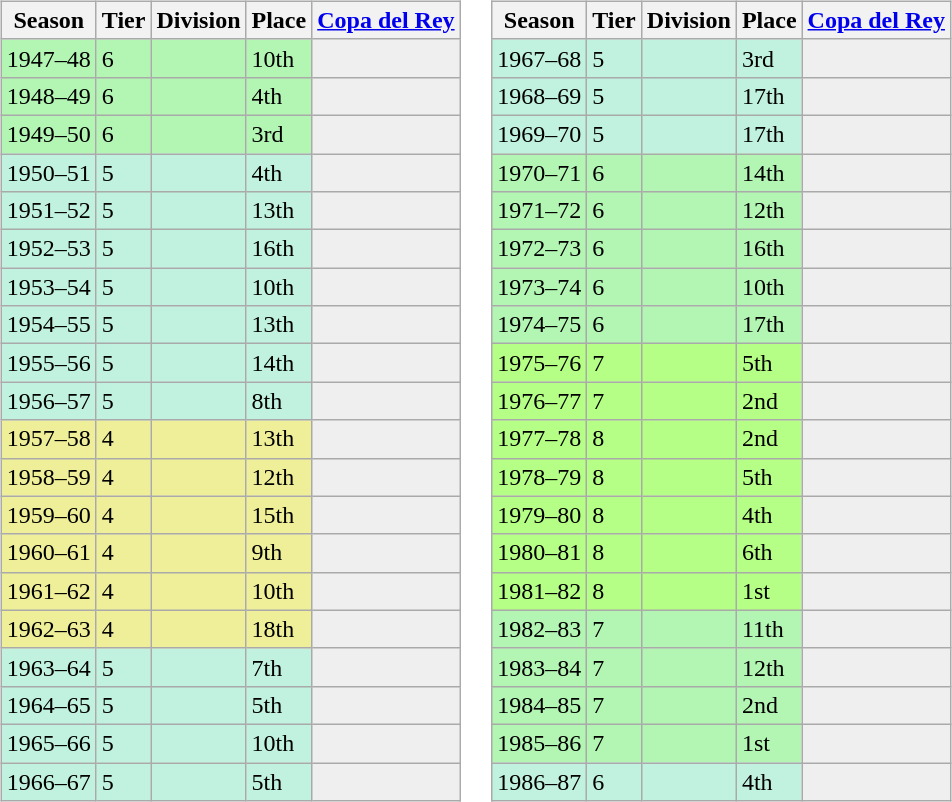<table>
<tr>
<td valign="top" width=0%><br><table class="wikitable">
<tr style="background:#f0f6fa;">
<th>Season</th>
<th>Tier</th>
<th>Division</th>
<th>Place</th>
<th><a href='#'>Copa del Rey</a></th>
</tr>
<tr>
<td style="background:#B3F5B3;">1947–48</td>
<td style="background:#B3F5B3;">6</td>
<td style="background:#B3F5B3;"></td>
<td style="background:#B3F5B3;">10th</td>
<th style="background:#efefef;"></th>
</tr>
<tr>
<td style="background:#B3F5B3;">1948–49</td>
<td style="background:#B3F5B3;">6</td>
<td style="background:#B3F5B3;"></td>
<td style="background:#B3F5B3;">4th</td>
<th style="background:#efefef;"></th>
</tr>
<tr>
<td style="background:#B3F5B3;">1949–50</td>
<td style="background:#B3F5B3;">6</td>
<td style="background:#B3F5B3;"></td>
<td style="background:#B3F5B3;">3rd</td>
<th style="background:#efefef;"></th>
</tr>
<tr>
<td style="background:#C0F2DF;">1950–51</td>
<td style="background:#C0F2DF;">5</td>
<td style="background:#C0F2DF;"></td>
<td style="background:#C0F2DF;">4th</td>
<th style="background:#efefef;"></th>
</tr>
<tr>
<td style="background:#C0F2DF;">1951–52</td>
<td style="background:#C0F2DF;">5</td>
<td style="background:#C0F2DF;"></td>
<td style="background:#C0F2DF;">13th</td>
<th style="background:#efefef;"></th>
</tr>
<tr>
<td style="background:#C0F2DF;">1952–53</td>
<td style="background:#C0F2DF;">5</td>
<td style="background:#C0F2DF;"></td>
<td style="background:#C0F2DF;">16th</td>
<th style="background:#efefef;"></th>
</tr>
<tr>
<td style="background:#C0F2DF;">1953–54</td>
<td style="background:#C0F2DF;">5</td>
<td style="background:#C0F2DF;"></td>
<td style="background:#C0F2DF;">10th</td>
<th style="background:#efefef;"></th>
</tr>
<tr>
<td style="background:#C0F2DF;">1954–55</td>
<td style="background:#C0F2DF;">5</td>
<td style="background:#C0F2DF;"></td>
<td style="background:#C0F2DF;">13th</td>
<th style="background:#efefef;"></th>
</tr>
<tr>
<td style="background:#C0F2DF;">1955–56</td>
<td style="background:#C0F2DF;">5</td>
<td style="background:#C0F2DF;"></td>
<td style="background:#C0F2DF;">14th</td>
<th style="background:#efefef;"></th>
</tr>
<tr>
<td style="background:#C0F2DF;">1956–57</td>
<td style="background:#C0F2DF;">5</td>
<td style="background:#C0F2DF;"></td>
<td style="background:#C0F2DF;">8th</td>
<th style="background:#efefef;"></th>
</tr>
<tr>
<td style="background:#EFEF99;">1957–58</td>
<td style="background:#EFEF99;">4</td>
<td style="background:#EFEF99;"></td>
<td style="background:#EFEF99;">13th</td>
<th style="background:#efefef;"></th>
</tr>
<tr>
<td style="background:#EFEF99;">1958–59</td>
<td style="background:#EFEF99;">4</td>
<td style="background:#EFEF99;"></td>
<td style="background:#EFEF99;">12th</td>
<th style="background:#efefef;"></th>
</tr>
<tr>
<td style="background:#EFEF99;">1959–60</td>
<td style="background:#EFEF99;">4</td>
<td style="background:#EFEF99;"></td>
<td style="background:#EFEF99;">15th</td>
<th style="background:#efefef;"></th>
</tr>
<tr>
<td style="background:#EFEF99;">1960–61</td>
<td style="background:#EFEF99;">4</td>
<td style="background:#EFEF99;"></td>
<td style="background:#EFEF99;">9th</td>
<th style="background:#efefef;"></th>
</tr>
<tr>
<td style="background:#EFEF99;">1961–62</td>
<td style="background:#EFEF99;">4</td>
<td style="background:#EFEF99;"></td>
<td style="background:#EFEF99;">10th</td>
<th style="background:#efefef;"></th>
</tr>
<tr>
<td style="background:#EFEF99;">1962–63</td>
<td style="background:#EFEF99;">4</td>
<td style="background:#EFEF99;"></td>
<td style="background:#EFEF99;">18th</td>
<th style="background:#efefef;"></th>
</tr>
<tr>
<td style="background:#C0F2DF;">1963–64</td>
<td style="background:#C0F2DF;">5</td>
<td style="background:#C0F2DF;"></td>
<td style="background:#C0F2DF;">7th</td>
<th style="background:#efefef;"></th>
</tr>
<tr>
<td style="background:#C0F2DF;">1964–65</td>
<td style="background:#C0F2DF;">5</td>
<td style="background:#C0F2DF;"></td>
<td style="background:#C0F2DF;">5th</td>
<th style="background:#efefef;"></th>
</tr>
<tr>
<td style="background:#C0F2DF;">1965–66</td>
<td style="background:#C0F2DF;">5</td>
<td style="background:#C0F2DF;"></td>
<td style="background:#C0F2DF;">10th</td>
<th style="background:#efefef;"></th>
</tr>
<tr>
<td style="background:#C0F2DF;">1966–67</td>
<td style="background:#C0F2DF;">5</td>
<td style="background:#C0F2DF;"></td>
<td style="background:#C0F2DF;">5th</td>
<th style="background:#efefef;"></th>
</tr>
</table>
</td>
<td valign="top" width=0%><br><table class="wikitable">
<tr style="background:#f0f6fa;">
<th>Season</th>
<th>Tier</th>
<th>Division</th>
<th>Place</th>
<th><a href='#'>Copa del Rey</a></th>
</tr>
<tr>
<td style="background:#C0F2DF;">1967–68</td>
<td style="background:#C0F2DF;">5</td>
<td style="background:#C0F2DF;"></td>
<td style="background:#C0F2DF;">3rd</td>
<th style="background:#efefef;"></th>
</tr>
<tr>
<td style="background:#C0F2DF;">1968–69</td>
<td style="background:#C0F2DF;">5</td>
<td style="background:#C0F2DF;"></td>
<td style="background:#C0F2DF;">17th</td>
<th style="background:#efefef;"></th>
</tr>
<tr>
<td style="background:#C0F2DF;">1969–70</td>
<td style="background:#C0F2DF;">5</td>
<td style="background:#C0F2DF;"></td>
<td style="background:#C0F2DF;">17th</td>
<th style="background:#efefef;"></th>
</tr>
<tr>
<td style="background:#B3F5B3;">1970–71</td>
<td style="background:#B3F5B3;">6</td>
<td style="background:#B3F5B3;"></td>
<td style="background:#B3F5B3;">14th</td>
<th style="background:#efefef;"></th>
</tr>
<tr>
<td style="background:#B3F5B3;">1971–72</td>
<td style="background:#B3F5B3;">6</td>
<td style="background:#B3F5B3;"></td>
<td style="background:#B3F5B3;">12th</td>
<th style="background:#efefef;"></th>
</tr>
<tr>
<td style="background:#B3F5B3;">1972–73</td>
<td style="background:#B3F5B3;">6</td>
<td style="background:#B3F5B3;"></td>
<td style="background:#B3F5B3;">16th</td>
<th style="background:#efefef;"></th>
</tr>
<tr>
<td style="background:#B3F5B3;">1973–74</td>
<td style="background:#B3F5B3;">6</td>
<td style="background:#B3F5B3;"></td>
<td style="background:#B3F5B3;">10th</td>
<th style="background:#efefef;"></th>
</tr>
<tr>
<td style="background:#B3F5B3;">1974–75</td>
<td style="background:#B3F5B3;">6</td>
<td style="background:#B3F5B3;"></td>
<td style="background:#B3F5B3;">17th</td>
<th style="background:#efefef;"></th>
</tr>
<tr>
<td style="background:#B6FF86;">1975–76</td>
<td style="background:#B6FF86;">7</td>
<td style="background:#B6FF86;"></td>
<td style="background:#B6FF86;">5th</td>
<th style="background:#efefef;"></th>
</tr>
<tr>
<td style="background:#B6FF86;">1976–77</td>
<td style="background:#B6FF86;">7</td>
<td style="background:#B6FF86;"></td>
<td style="background:#B6FF86;">2nd</td>
<th style="background:#efefef;"></th>
</tr>
<tr>
<td style="background:#B6FF86;">1977–78</td>
<td style="background:#B6FF86;">8</td>
<td style="background:#B6FF86;"></td>
<td style="background:#B6FF86;">2nd</td>
<th style="background:#efefef;"></th>
</tr>
<tr>
<td style="background:#B6FF86;">1978–79</td>
<td style="background:#B6FF86;">8</td>
<td style="background:#B6FF86;"></td>
<td style="background:#B6FF86;">5th</td>
<th style="background:#efefef;"></th>
</tr>
<tr>
<td style="background:#B6FF86;">1979–80</td>
<td style="background:#B6FF86;">8</td>
<td style="background:#B6FF86;"></td>
<td style="background:#B6FF86;">4th</td>
<th style="background:#efefef;"></th>
</tr>
<tr>
<td style="background:#B6FF86;">1980–81</td>
<td style="background:#B6FF86;">8</td>
<td style="background:#B6FF86;"></td>
<td style="background:#B6FF86;">6th</td>
<th style="background:#efefef;"></th>
</tr>
<tr>
<td style="background:#B6FF86;">1981–82</td>
<td style="background:#B6FF86;">8</td>
<td style="background:#B6FF86;"></td>
<td style="background:#B6FF86;">1st</td>
<th style="background:#efefef;"></th>
</tr>
<tr>
<td style="background:#B3F5B3;">1982–83</td>
<td style="background:#B3F5B3;">7</td>
<td style="background:#B3F5B3;"></td>
<td style="background:#B3F5B3;">11th</td>
<th style="background:#efefef;"></th>
</tr>
<tr>
<td style="background:#B3F5B3;">1983–84</td>
<td style="background:#B3F5B3;">7</td>
<td style="background:#B3F5B3;"></td>
<td style="background:#B3F5B3;">12th</td>
<th style="background:#efefef;"></th>
</tr>
<tr>
<td style="background:#B3F5B3;">1984–85</td>
<td style="background:#B3F5B3;">7</td>
<td style="background:#B3F5B3;"></td>
<td style="background:#B3F5B3;">2nd</td>
<th style="background:#efefef;"></th>
</tr>
<tr>
<td style="background:#B3F5B3;">1985–86</td>
<td style="background:#B3F5B3;">7</td>
<td style="background:#B3F5B3;"></td>
<td style="background:#B3F5B3;">1st</td>
<th style="background:#efefef;"></th>
</tr>
<tr>
<td style="background:#C0F2DF;">1986–87</td>
<td style="background:#C0F2DF;">6</td>
<td style="background:#C0F2DF;"></td>
<td style="background:#C0F2DF;">4th</td>
<th style="background:#efefef;"></th>
</tr>
</table>
</td>
</tr>
</table>
